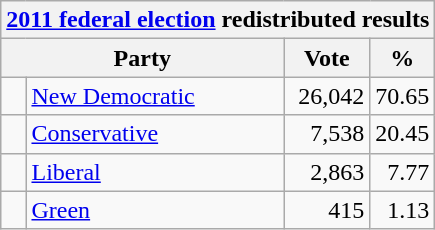<table class="wikitable">
<tr>
<th colspan="4"><a href='#'>2011 federal election</a> redistributed results</th>
</tr>
<tr>
<th bgcolor="#DDDDFF" width="130px" colspan="2">Party</th>
<th bgcolor="#DDDDFF" width="50px">Vote</th>
<th bgcolor="#DDDDFF" width="30px">%</th>
</tr>
<tr>
<td> </td>
<td><a href='#'>New Democratic</a></td>
<td align=right>26,042</td>
<td align=right>70.65</td>
</tr>
<tr>
<td> </td>
<td><a href='#'>Conservative</a></td>
<td align=right>7,538</td>
<td align=right>20.45</td>
</tr>
<tr>
<td> </td>
<td><a href='#'>Liberal</a></td>
<td align=right>2,863</td>
<td align=right>7.77</td>
</tr>
<tr>
<td> </td>
<td><a href='#'>Green</a></td>
<td align=right>415</td>
<td align=right>1.13</td>
</tr>
</table>
